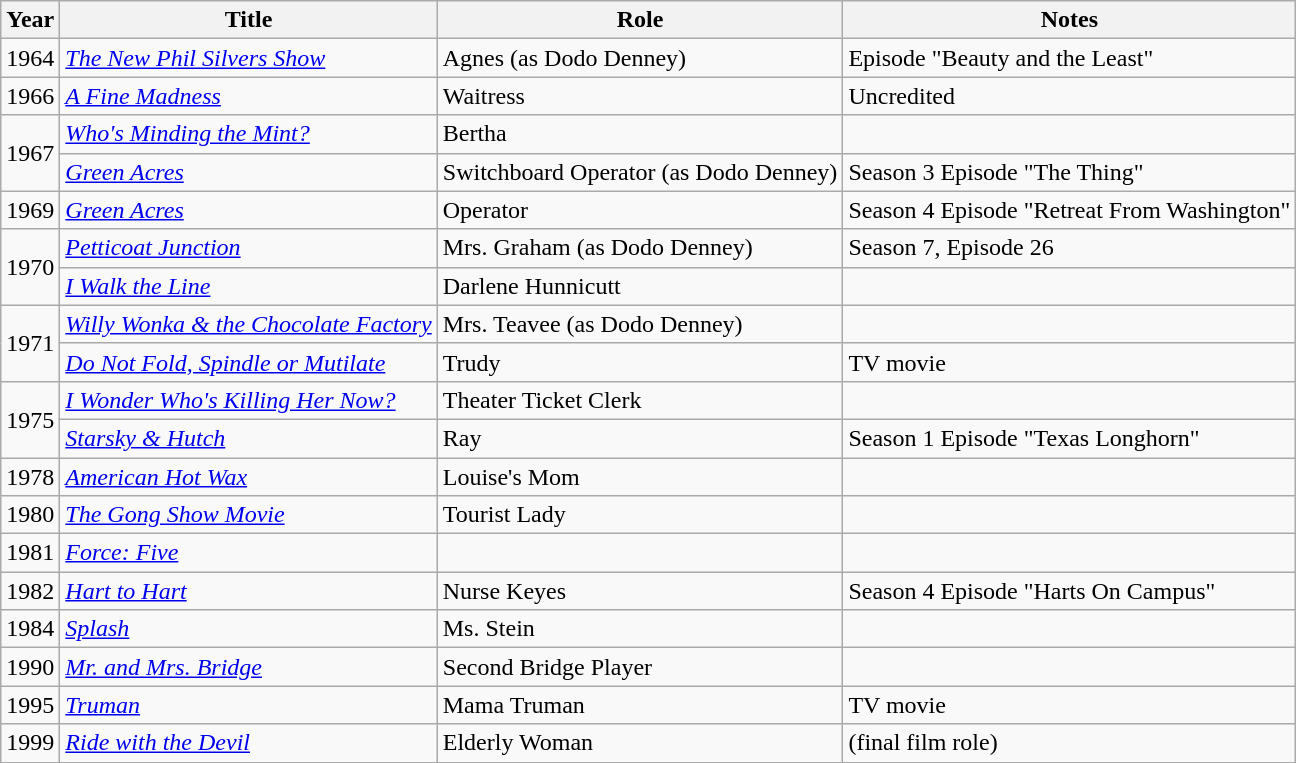<table class="wikitable sortable">
<tr>
<th>Year</th>
<th>Title</th>
<th>Role</th>
<th>Notes</th>
</tr>
<tr>
<td>1964</td>
<td><em><a href='#'>The New Phil Silvers Show</a></em></td>
<td>Agnes (as Dodo Denney)</td>
<td>Episode "Beauty and the Least"</td>
</tr>
<tr>
<td>1966</td>
<td><em><a href='#'>A Fine Madness</a></em></td>
<td>Waitress</td>
<td>Uncredited</td>
</tr>
<tr>
<td rowspan="2">1967</td>
<td><em><a href='#'>Who's Minding the Mint?</a></em></td>
<td>Bertha</td>
<td></td>
</tr>
<tr>
<td><em><a href='#'>Green Acres</a> </em></td>
<td>Switchboard Operator (as Dodo Denney)</td>
<td>Season 3 Episode "The Thing"</td>
</tr>
<tr>
<td>1969</td>
<td><em><a href='#'>Green Acres</a> </em></td>
<td>Operator</td>
<td>Season 4 Episode "Retreat From Washington"</td>
</tr>
<tr>
<td rowspan="2">1970</td>
<td><em><a href='#'>Petticoat Junction</a></em></td>
<td>Mrs. Graham (as Dodo Denney)</td>
<td>Season 7, Episode 26</td>
</tr>
<tr>
<td><em><a href='#'>I Walk the Line</a></em></td>
<td>Darlene Hunnicutt</td>
<td></td>
</tr>
<tr>
<td rowspan="2">1971</td>
<td><em><a href='#'>Willy Wonka & the Chocolate Factory</a></em></td>
<td>Mrs. Teavee (as Dodo Denney)</td>
<td></td>
</tr>
<tr>
<td><em><a href='#'>Do Not Fold, Spindle or Mutilate</a></em></td>
<td>Trudy</td>
<td>TV movie</td>
</tr>
<tr>
<td rowspan="2">1975</td>
<td><em><a href='#'>I Wonder Who's Killing Her Now?</a></em></td>
<td>Theater Ticket Clerk</td>
<td></td>
</tr>
<tr>
<td><em><a href='#'>Starsky & Hutch</a></em></td>
<td>Ray</td>
<td>Season 1 Episode "Texas Longhorn"</td>
</tr>
<tr>
<td>1978</td>
<td><em><a href='#'>American Hot Wax</a></em></td>
<td>Louise's Mom</td>
<td></td>
</tr>
<tr>
<td>1980</td>
<td><em><a href='#'>The Gong Show Movie</a></em></td>
<td>Tourist Lady</td>
<td></td>
</tr>
<tr>
<td>1981</td>
<td><em><a href='#'>Force: Five</a></em></td>
<td></td>
<td></td>
</tr>
<tr>
<td>1982</td>
<td><em><a href='#'>Hart to Hart</a></em></td>
<td>Nurse Keyes</td>
<td>Season 4 Episode "Harts On Campus"</td>
</tr>
<tr>
<td>1984</td>
<td><em><a href='#'>Splash</a></em></td>
<td>Ms. Stein</td>
<td></td>
</tr>
<tr>
<td>1990</td>
<td><em><a href='#'>Mr. and Mrs. Bridge</a></em></td>
<td>Second Bridge Player</td>
<td></td>
</tr>
<tr>
<td>1995</td>
<td><em><a href='#'>Truman</a></em></td>
<td>Mama Truman</td>
<td>TV movie</td>
</tr>
<tr>
<td>1999</td>
<td><em><a href='#'>Ride with the Devil</a></em></td>
<td>Elderly Woman</td>
<td>(final film role)</td>
</tr>
</table>
